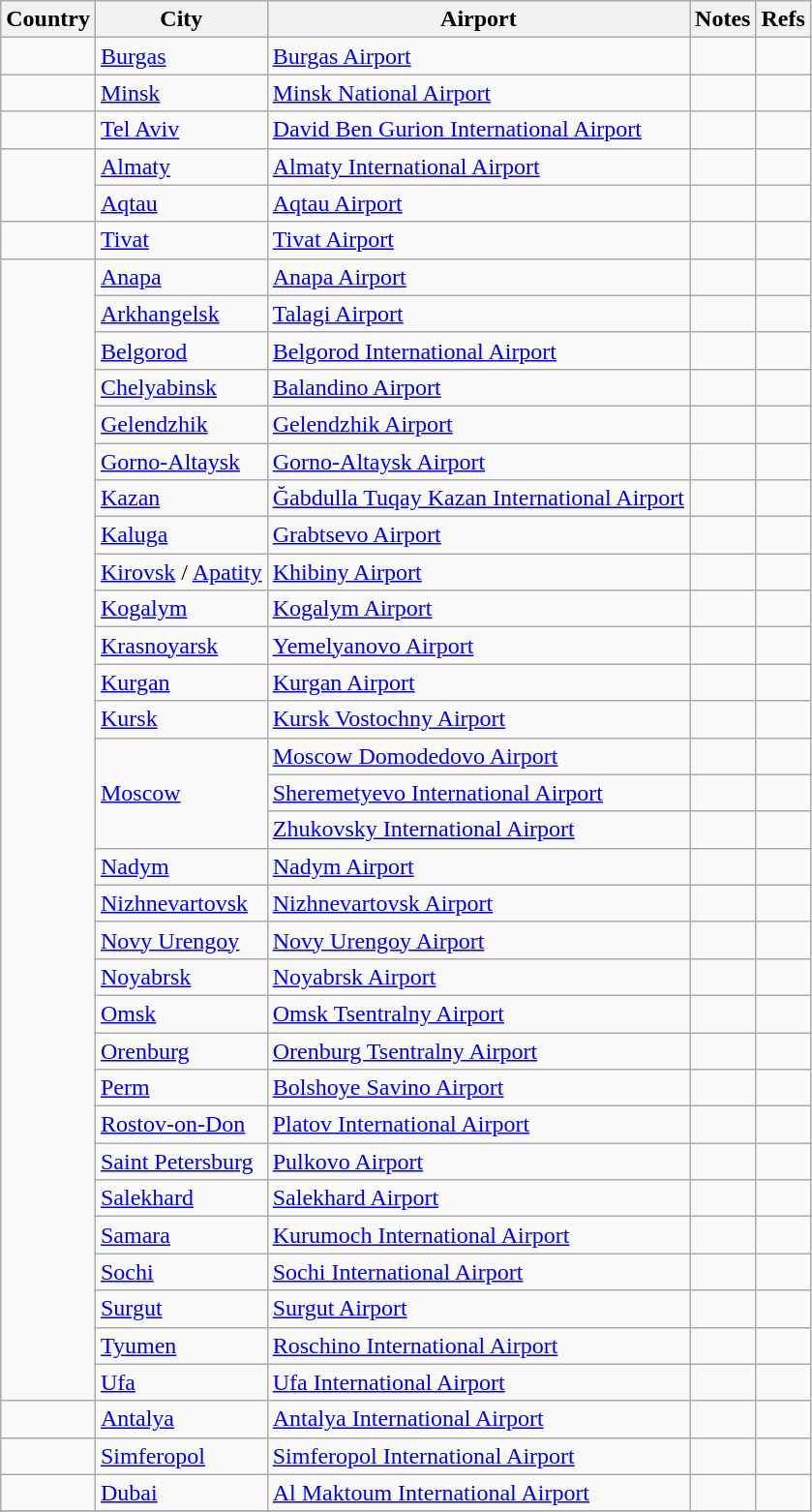<table class="wikitable sortable">
<tr>
<th>Country</th>
<th>City</th>
<th>Airport</th>
<th>Notes</th>
<th>Refs</th>
</tr>
<tr>
<td></td>
<td><a href='#'>Burgas</a></td>
<td><a href='#'>Burgas Airport</a></td>
<td></td>
<td align=center></td>
</tr>
<tr>
<td></td>
<td><a href='#'>Minsk</a></td>
<td><a href='#'>Minsk National Airport</a></td>
<td align=center></td>
<td align=center></td>
</tr>
<tr>
<td></td>
<td><a href='#'>Tel Aviv</a></td>
<td><a href='#'>David Ben Gurion International Airport</a></td>
<td></td>
<td align=center></td>
</tr>
<tr>
<td rowspan="2"></td>
<td><a href='#'>Almaty</a></td>
<td><a href='#'>Almaty International Airport</a></td>
<td></td>
<td align=center></td>
</tr>
<tr>
<td><a href='#'>Aqtau</a></td>
<td><a href='#'>Aqtau Airport</a></td>
<td></td>
<td align=center></td>
</tr>
<tr>
<td></td>
<td><a href='#'>Tivat</a></td>
<td><a href='#'>Tivat Airport</a></td>
<td></td>
<td align=center></td>
</tr>
<tr>
<td rowspan="31"></td>
<td><a href='#'>Anapa</a></td>
<td><a href='#'>Anapa Airport</a></td>
<td></td>
<td align=center></td>
</tr>
<tr>
<td><a href='#'>Arkhangelsk</a></td>
<td><a href='#'>Talagi Airport</a></td>
<td align=center></td>
<td align=center></td>
</tr>
<tr>
<td><a href='#'>Belgorod</a></td>
<td><a href='#'>Belgorod International Airport</a></td>
<td></td>
<td align=center></td>
</tr>
<tr>
<td><a href='#'>Chelyabinsk</a></td>
<td><a href='#'>Balandino Airport</a></td>
<td></td>
<td align=center></td>
</tr>
<tr>
<td><a href='#'>Gelendzhik</a></td>
<td><a href='#'>Gelendzhik Airport</a></td>
<td></td>
<td align=center></td>
</tr>
<tr>
<td><a href='#'>Gorno-Altaysk</a></td>
<td><a href='#'>Gorno-Altaysk Airport</a></td>
<td align=center></td>
<td align=center></td>
</tr>
<tr>
<td><a href='#'>Kazan</a></td>
<td><a href='#'>Ğabdulla Tuqay Kazan International Airport</a></td>
<td></td>
<td></td>
</tr>
<tr>
<td><a href='#'>Kaluga</a></td>
<td><a href='#'>Grabtsevo Airport</a></td>
<td align=center></td>
<td align=center></td>
</tr>
<tr>
<td><a href='#'>Kirovsk</a> / <a href='#'>Apatity</a></td>
<td><a href='#'>Khibiny Airport</a></td>
<td align=center></td>
<td align=center></td>
</tr>
<tr>
<td><a href='#'>Kogalym</a></td>
<td><a href='#'>Kogalym Airport</a></td>
<td align=center></td>
<td align=center></td>
</tr>
<tr>
<td><a href='#'>Krasnoyarsk</a></td>
<td><a href='#'>Yemelyanovo Airport</a></td>
<td align=center></td>
<td align=center></td>
</tr>
<tr>
<td><a href='#'>Kurgan</a></td>
<td><a href='#'>Kurgan Airport</a></td>
<td align=center></td>
<td align=center></td>
</tr>
<tr>
<td><a href='#'>Kursk</a></td>
<td><a href='#'>Kursk Vostochny Airport</a></td>
<td></td>
<td align=center></td>
</tr>
<tr>
<td rowspan="3"><a href='#'>Moscow</a></td>
<td><a href='#'>Moscow Domodedovo Airport</a></td>
<td></td>
<td align=center></td>
</tr>
<tr>
<td><a href='#'>Sheremetyevo International Airport</a></td>
<td align=center></td>
<td align=center></td>
</tr>
<tr>
<td><a href='#'>Zhukovsky International Airport</a></td>
<td></td>
<td align=center></td>
</tr>
<tr>
<td><a href='#'>Nadym</a></td>
<td><a href='#'>Nadym Airport</a></td>
<td align=center></td>
<td align=center></td>
</tr>
<tr>
<td><a href='#'>Nizhnevartovsk</a></td>
<td><a href='#'>Nizhnevartovsk Airport</a></td>
<td align=center></td>
<td align=center></td>
</tr>
<tr>
<td><a href='#'>Novy Urengoy</a></td>
<td><a href='#'>Novy Urengoy Airport</a></td>
<td align=center></td>
<td align=center></td>
</tr>
<tr>
<td><a href='#'>Noyabrsk</a></td>
<td><a href='#'>Noyabrsk Airport</a></td>
<td align=center></td>
<td align=center></td>
</tr>
<tr>
<td><a href='#'>Omsk</a></td>
<td><a href='#'>Omsk Tsentralny Airport</a></td>
<td align=center></td>
<td align=center></td>
</tr>
<tr>
<td><a href='#'>Orenburg</a></td>
<td><a href='#'>Orenburg Tsentralny Airport</a></td>
<td align=center></td>
<td align=center></td>
</tr>
<tr>
<td><a href='#'>Perm</a></td>
<td><a href='#'>Bolshoye Savino Airport</a></td>
<td align=center></td>
<td align=center></td>
</tr>
<tr>
<td><a href='#'>Rostov-on-Don</a></td>
<td><a href='#'>Platov International Airport</a></td>
<td></td>
<td align=center></td>
</tr>
<tr>
<td><a href='#'>Saint Petersburg</a></td>
<td><a href='#'>Pulkovo Airport</a></td>
<td align=center></td>
<td align=center></td>
</tr>
<tr>
<td><a href='#'>Salekhard</a></td>
<td><a href='#'>Salekhard Airport</a></td>
<td></td>
<td align=center></td>
</tr>
<tr>
<td><a href='#'>Samara</a></td>
<td><a href='#'>Kurumoch International Airport</a></td>
<td align=center></td>
<td align=center></td>
</tr>
<tr>
<td><a href='#'>Sochi</a></td>
<td><a href='#'>Sochi International Airport</a></td>
<td align=center></td>
<td align=center></td>
</tr>
<tr>
<td><a href='#'>Surgut</a></td>
<td><a href='#'>Surgut Airport</a></td>
<td align=center></td>
<td align=center></td>
</tr>
<tr>
<td><a href='#'>Tyumen</a></td>
<td><a href='#'>Roschino International Airport</a></td>
<td></td>
<td align=center></td>
</tr>
<tr>
<td><a href='#'>Ufa</a></td>
<td><a href='#'>Ufa International Airport</a></td>
<td align=center></td>
<td align=center></td>
</tr>
<tr>
<td></td>
<td><a href='#'>Antalya</a></td>
<td><a href='#'>Antalya International Airport</a></td>
<td align=center></td>
<td align=center></td>
</tr>
<tr>
<td></td>
<td><a href='#'>Simferopol</a></td>
<td><a href='#'>Simferopol International Airport</a></td>
<td></td>
<td align=center></td>
</tr>
<tr>
<td></td>
<td><a href='#'>Dubai</a></td>
<td><a href='#'>Al Maktoum International Airport</a></td>
<td></td>
<td align=center></td>
</tr>
<tr>
</tr>
</table>
